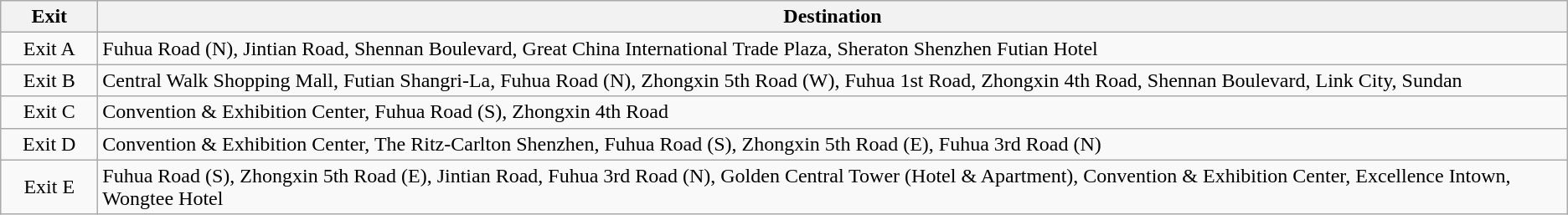<table class="wikitable">
<tr>
<th style="width:70px">Exit</th>
<th>Destination</th>
</tr>
<tr>
<td align="center">Exit A</td>
<td>Fuhua Road (N), Jintian Road, Shennan Boulevard, Great China International Trade Plaza, Sheraton Shenzhen Futian Hotel</td>
</tr>
<tr>
<td align="center">Exit B</td>
<td>Central Walk Shopping Mall, Futian Shangri-La, Fuhua Road (N), Zhongxin 5th Road (W), Fuhua 1st Road, Zhongxin 4th Road, Shennan Boulevard, Link City, Sundan</td>
</tr>
<tr>
<td align="center">Exit C</td>
<td>Convention & Exhibition Center, Fuhua Road (S), Zhongxin 4th Road</td>
</tr>
<tr>
<td align="center">Exit D</td>
<td>Convention & Exhibition Center, The Ritz-Carlton Shenzhen, Fuhua Road (S), Zhongxin 5th Road (E), Fuhua 3rd Road (N)</td>
</tr>
<tr>
<td align="center">Exit E</td>
<td>Fuhua Road (S), Zhongxin 5th Road (E), Jintian Road, Fuhua 3rd Road (N), Golden Central Tower (Hotel & Apartment), Convention & Exhibition Center, Excellence Intown, Wongtee Hotel</td>
</tr>
</table>
